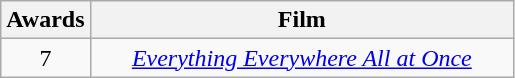<table class="wikitable" rowspan=2 border=2 style="text-align:center;">
<tr>
<th scope="col" width="50">Awards</th>
<th scope="col" width="275">Film</th>
</tr>
<tr>
<td>7</td>
<td><em><a href='#'>Everything Everywhere All at Once</a></em></td>
</tr>
</table>
